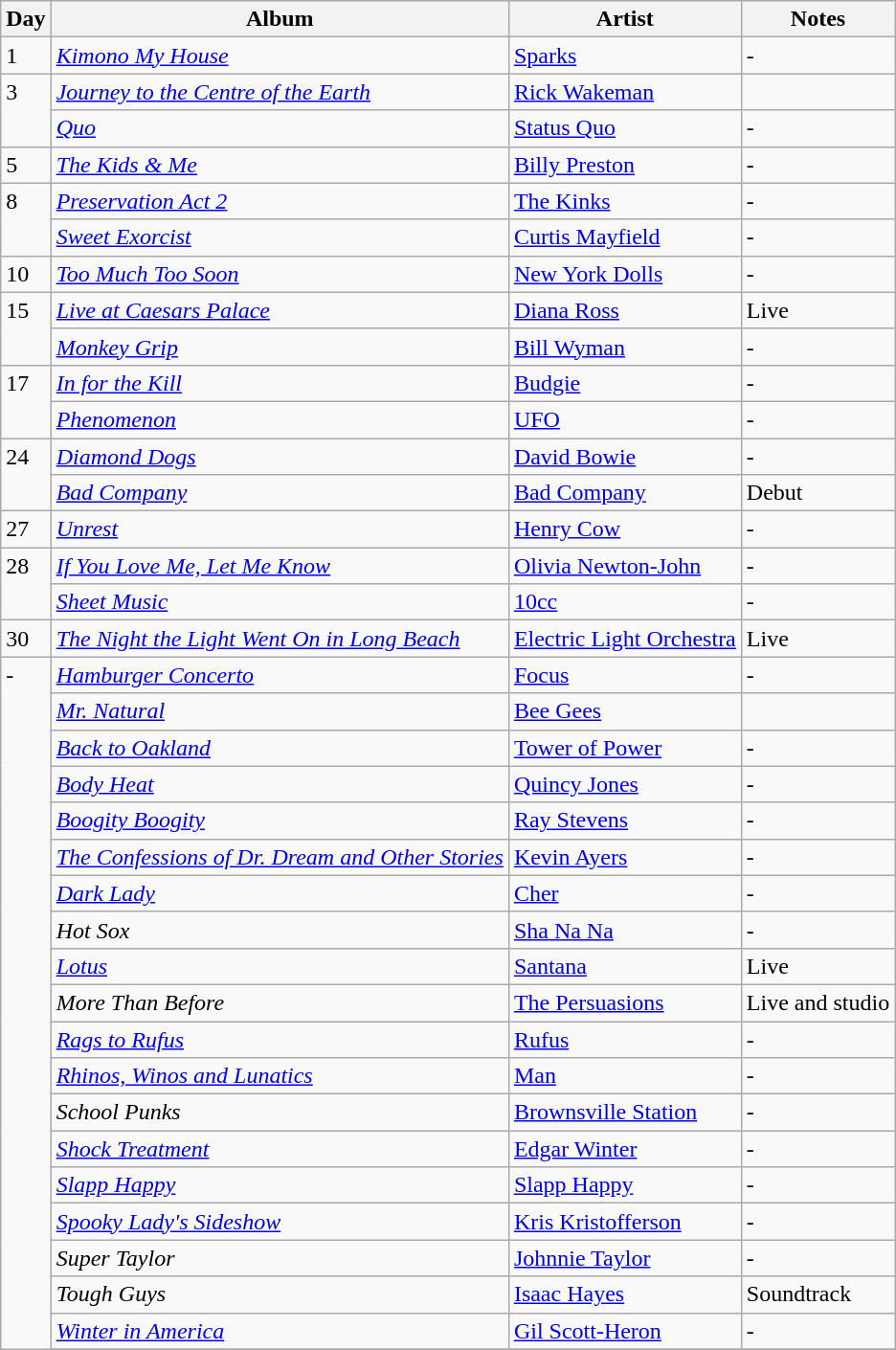<table class="wikitable">
<tr>
<th>Day</th>
<th>Album</th>
<th>Artist</th>
<th>Notes</th>
</tr>
<tr>
<td rowspan="1" valign="top">1</td>
<td><em><a href='#'>Kimono My House</a></em></td>
<td><a href='#'>Sparks</a></td>
<td>-</td>
</tr>
<tr>
<td rowspan="2" valign="top">3</td>
<td><em><a href='#'>Journey to the Centre of the Earth</a></em></td>
<td><a href='#'>Rick Wakeman</a></td>
<td></td>
</tr>
<tr>
<td><em><a href='#'>Quo</a></em></td>
<td><a href='#'>Status Quo</a></td>
<td>-</td>
</tr>
<tr>
<td rowspan="1" valign="top">5</td>
<td><em><a href='#'>The Kids & Me</a></em></td>
<td><a href='#'>Billy Preston</a></td>
<td>-</td>
</tr>
<tr>
<td rowspan="2" valign="top">8</td>
<td><em><a href='#'>Preservation Act 2</a></em></td>
<td><a href='#'>The Kinks</a></td>
<td>-</td>
</tr>
<tr>
<td><em><a href='#'>Sweet Exorcist</a></em></td>
<td><a href='#'>Curtis Mayfield</a></td>
<td>-</td>
</tr>
<tr>
<td rowspan="1" valign="top">10</td>
<td><em><a href='#'>Too Much Too Soon</a></em></td>
<td><a href='#'>New York Dolls</a></td>
<td>-</td>
</tr>
<tr>
<td rowspan="2" valign="top">15</td>
<td><em><a href='#'>Live at Caesars Palace</a></em></td>
<td><a href='#'>Diana Ross</a></td>
<td>Live</td>
</tr>
<tr>
<td><em><a href='#'>Monkey Grip</a></em></td>
<td><a href='#'>Bill Wyman</a></td>
<td>-</td>
</tr>
<tr>
<td rowspan="2" valign="top">17</td>
<td><em><a href='#'>In for the Kill</a></em></td>
<td><a href='#'>Budgie</a></td>
<td>-</td>
</tr>
<tr>
<td><em><a href='#'>Phenomenon</a></em></td>
<td><a href='#'>UFO</a></td>
<td>-</td>
</tr>
<tr>
<td rowspan="2" valign="top">24</td>
<td><em><a href='#'>Diamond Dogs</a></em></td>
<td><a href='#'>David Bowie</a></td>
<td>-</td>
</tr>
<tr>
<td><em><a href='#'>Bad Company</a></em></td>
<td><a href='#'>Bad Company</a></td>
<td>Debut</td>
</tr>
<tr>
<td rowspan="1" valign="top">27</td>
<td><em><a href='#'>Unrest</a></em></td>
<td><a href='#'>Henry Cow</a></td>
<td>-</td>
</tr>
<tr>
<td rowspan="2" valign="top">28</td>
<td><em><a href='#'>If You Love Me, Let Me Know</a></em></td>
<td><a href='#'>Olivia Newton-John</a></td>
<td>-</td>
</tr>
<tr>
<td><em><a href='#'>Sheet Music</a></em></td>
<td><a href='#'>10cc</a></td>
<td>-</td>
</tr>
<tr>
<td rowspan="1" valign="top">30</td>
<td><em><a href='#'>The Night the Light Went On in Long Beach</a></em></td>
<td><a href='#'>Electric Light Orchestra</a></td>
<td>Live</td>
</tr>
<tr>
<td rowspan="21" valign="top">-</td>
<td><em><a href='#'>Hamburger Concerto</a></em></td>
<td><a href='#'>Focus</a></td>
<td>-</td>
</tr>
<tr>
<td><em><a href='#'>Mr. Natural</a></em></td>
<td><a href='#'>Bee Gees</a></td>
<td></td>
</tr>
<tr>
<td><em><a href='#'>Back to Oakland</a></em></td>
<td><a href='#'>Tower of Power</a></td>
<td>-</td>
</tr>
<tr>
<td><em><a href='#'>Body Heat</a></em></td>
<td><a href='#'>Quincy Jones</a></td>
<td>-</td>
</tr>
<tr>
<td><em><a href='#'>Boogity Boogity</a></em></td>
<td><a href='#'>Ray Stevens</a></td>
<td>-</td>
</tr>
<tr>
<td><em><a href='#'>The Confessions of Dr. Dream and Other Stories</a></em></td>
<td><a href='#'>Kevin Ayers</a></td>
<td>-</td>
</tr>
<tr>
<td><em><a href='#'>Dark Lady</a></em></td>
<td><a href='#'>Cher</a></td>
<td>-</td>
</tr>
<tr>
<td><em>Hot Sox</em></td>
<td><a href='#'>Sha Na Na</a></td>
<td>-</td>
</tr>
<tr>
<td><em><a href='#'>Lotus</a></em></td>
<td><a href='#'>Santana</a></td>
<td>Live</td>
</tr>
<tr>
<td><em>More Than Before</em></td>
<td><a href='#'>The Persuasions</a></td>
<td>Live and studio</td>
</tr>
<tr>
<td><em><a href='#'>Rags to Rufus</a></em></td>
<td><a href='#'>Rufus</a></td>
<td>-</td>
</tr>
<tr>
<td><em><a href='#'>Rhinos, Winos and Lunatics</a></em></td>
<td><a href='#'>Man</a></td>
<td>-</td>
</tr>
<tr>
<td><em>School Punks</em></td>
<td><a href='#'>Brownsville Station</a></td>
<td>-</td>
</tr>
<tr>
<td><em><a href='#'>Shock Treatment</a></em></td>
<td><a href='#'>Edgar Winter</a></td>
<td>-</td>
</tr>
<tr>
<td><em><a href='#'>Slapp Happy</a></em></td>
<td><a href='#'>Slapp Happy</a></td>
<td>-</td>
</tr>
<tr>
<td><em><a href='#'>Spooky Lady's Sideshow</a></em></td>
<td><a href='#'>Kris Kristofferson</a></td>
<td>-</td>
</tr>
<tr>
<td><em>Super Taylor</em></td>
<td><a href='#'>Johnnie Taylor</a></td>
<td>-</td>
</tr>
<tr>
<td><em>Tough Guys</em></td>
<td><a href='#'>Isaac Hayes</a></td>
<td>Soundtrack</td>
</tr>
<tr>
<td><em><a href='#'>Winter in America</a></em></td>
<td><a href='#'>Gil Scott-Heron</a></td>
<td>-</td>
</tr>
<tr>
</tr>
</table>
